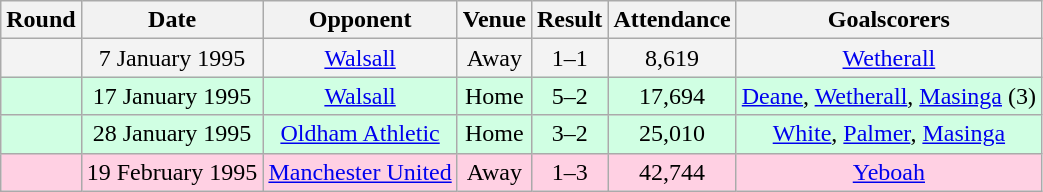<table class="wikitable sortable" style="text-align:center">
<tr>
<th>Round</th>
<th>Date</th>
<th>Opponent</th>
<th>Venue</th>
<th>Result</th>
<th>Attendance</th>
<th>Goalscorers</th>
</tr>
<tr style="background-color: #f3f3f3;">
<td></td>
<td>7 January 1995</td>
<td><a href='#'>Walsall</a></td>
<td>Away</td>
<td>1–1</td>
<td>8,619</td>
<td><a href='#'>Wetherall</a></td>
</tr>
<tr style="background-color: #d0ffe3;">
<td></td>
<td>17 January 1995</td>
<td><a href='#'>Walsall</a></td>
<td>Home</td>
<td>5–2 </td>
<td>17,694</td>
<td><a href='#'>Deane</a>, <a href='#'>Wetherall</a>, <a href='#'>Masinga</a> (3)</td>
</tr>
<tr style="background-color: #d0ffe3;">
<td></td>
<td>28 January 1995</td>
<td><a href='#'>Oldham Athletic</a></td>
<td>Home</td>
<td>3–2</td>
<td>25,010</td>
<td><a href='#'>White</a>, <a href='#'>Palmer</a>, <a href='#'>Masinga</a></td>
</tr>
<tr style="background-color: #ffd0e3;">
<td></td>
<td>19 February 1995</td>
<td><a href='#'>Manchester United</a></td>
<td>Away</td>
<td>1–3</td>
<td>42,744</td>
<td><a href='#'>Yeboah</a></td>
</tr>
</table>
